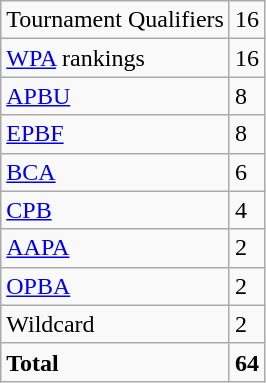<table class="wikitable sortable">
<tr>
<td>Tournament Qualifiers</td>
<td>16</td>
</tr>
<tr>
<td><a href='#'>WPA</a> rankings</td>
<td>16</td>
</tr>
<tr>
<td><a href='#'>APBU</a></td>
<td>8</td>
</tr>
<tr>
<td><a href='#'>EPBF</a></td>
<td>8</td>
</tr>
<tr>
<td><a href='#'>BCA</a></td>
<td>6</td>
</tr>
<tr>
<td><a href='#'>CPB</a></td>
<td>4</td>
</tr>
<tr>
<td><a href='#'>AAPA</a></td>
<td>2</td>
</tr>
<tr>
<td><a href='#'>OPBA</a></td>
<td>2</td>
</tr>
<tr>
<td>Wildcard</td>
<td>2</td>
</tr>
<tr>
<td><strong>Total</strong></td>
<td><strong>64</strong></td>
</tr>
</table>
